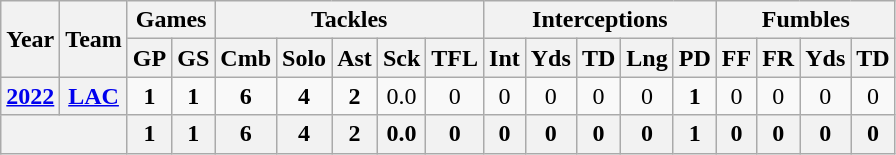<table class="wikitable" style="text-align:center">
<tr>
<th rowspan="2">Year</th>
<th rowspan="2">Team</th>
<th colspan="2">Games</th>
<th colspan="5">Tackles</th>
<th colspan="5">Interceptions</th>
<th colspan="4">Fumbles</th>
</tr>
<tr>
<th>GP</th>
<th>GS</th>
<th>Cmb</th>
<th>Solo</th>
<th>Ast</th>
<th>Sck</th>
<th>TFL</th>
<th>Int</th>
<th>Yds</th>
<th>TD</th>
<th>Lng</th>
<th>PD</th>
<th>FF</th>
<th>FR</th>
<th>Yds</th>
<th>TD</th>
</tr>
<tr>
<th><a href='#'>2022</a></th>
<th><a href='#'>LAC</a></th>
<td><strong>1</strong></td>
<td><strong>1</strong></td>
<td><strong>6</strong></td>
<td><strong>4</strong></td>
<td><strong>2</strong></td>
<td>0.0</td>
<td>0</td>
<td>0</td>
<td>0</td>
<td>0</td>
<td>0</td>
<td><strong>1</strong></td>
<td>0</td>
<td>0</td>
<td>0</td>
<td>0</td>
</tr>
<tr>
<th colspan="2"></th>
<th>1</th>
<th>1</th>
<th>6</th>
<th>4</th>
<th>2</th>
<th>0.0</th>
<th>0</th>
<th>0</th>
<th>0</th>
<th>0</th>
<th>0</th>
<th>1</th>
<th>0</th>
<th>0</th>
<th>0</th>
<th>0</th>
</tr>
</table>
